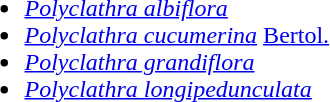<table>
<tr valign=top>
<td><br><ul><li><em><a href='#'>Polyclathra albiflora</a></em></li><li><em><a href='#'>Polyclathra cucumerina</a></em> <a href='#'>Bertol.</a></li><li><em><a href='#'>Polyclathra grandiflora</a></em></li><li><em><a href='#'>Polyclathra longipedunculata</a></em></li></ul></td>
</tr>
</table>
